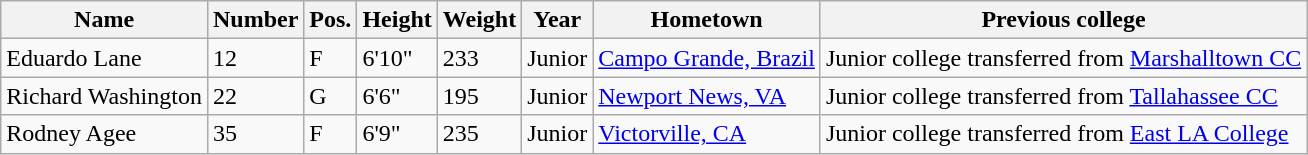<table class="wikitable sortable" border="1">
<tr>
<th>Name</th>
<th>Number</th>
<th>Pos.</th>
<th>Height</th>
<th>Weight</th>
<th>Year</th>
<th>Hometown</th>
<th class="unsortable">Previous college</th>
</tr>
<tr>
<td>Eduardo Lane</td>
<td>12</td>
<td>F</td>
<td>6'10"</td>
<td>233</td>
<td>Junior</td>
<td><a href='#'>Campo Grande, Brazil</a></td>
<td>Junior college transferred from <a href='#'>Marshalltown CC</a></td>
</tr>
<tr>
<td>Richard Washington</td>
<td>22</td>
<td>G</td>
<td>6'6"</td>
<td>195</td>
<td>Junior</td>
<td><a href='#'>Newport News, VA</a></td>
<td>Junior college transferred from <a href='#'>Tallahassee CC</a></td>
</tr>
<tr>
<td>Rodney Agee</td>
<td>35</td>
<td>F</td>
<td>6'9"</td>
<td>235</td>
<td>Junior</td>
<td><a href='#'>Victorville, CA</a></td>
<td>Junior college transferred from <a href='#'>East LA College</a></td>
</tr>
</table>
